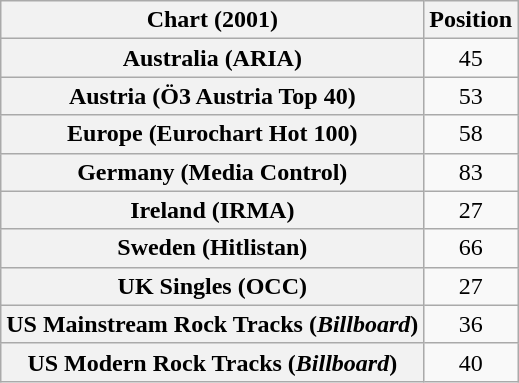<table class="wikitable sortable plainrowheaders" style="text-align:center">
<tr>
<th scope="col">Chart (2001)</th>
<th scope="col">Position</th>
</tr>
<tr>
<th scope="row">Australia (ARIA)</th>
<td>45</td>
</tr>
<tr>
<th scope="row">Austria (Ö3 Austria Top 40)</th>
<td>53</td>
</tr>
<tr>
<th scope="row">Europe (Eurochart Hot 100)</th>
<td>58</td>
</tr>
<tr>
<th scope="row">Germany (Media Control)</th>
<td>83</td>
</tr>
<tr>
<th scope="row">Ireland (IRMA)</th>
<td>27</td>
</tr>
<tr>
<th scope="row">Sweden (Hitlistan)</th>
<td>66</td>
</tr>
<tr>
<th scope="row">UK Singles (OCC)</th>
<td>27</td>
</tr>
<tr>
<th scope="row">US Mainstream Rock Tracks (<em>Billboard</em>)</th>
<td>36</td>
</tr>
<tr>
<th scope="row">US Modern Rock Tracks (<em>Billboard</em>)</th>
<td>40</td>
</tr>
</table>
